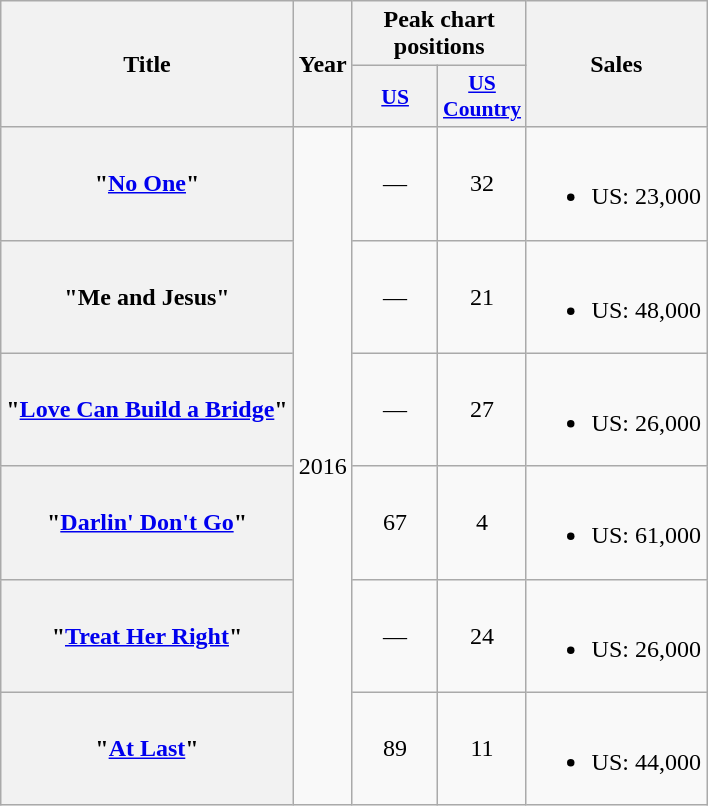<table class="wikitable plainrowheaders" style="text-align:center;">
<tr>
<th scope="col" rowspan="2">Title</th>
<th scope="col" rowspan="2" style="width:2em;">Year</th>
<th scope="col" colspan="2">Peak chart positions</th>
<th scope="col" rowspan="2">Sales</th>
</tr>
<tr>
<th scope="col" style="width:3.5em; font-size:90%;"><a href='#'>US</a><br></th>
<th scope="col" style="width:3.5em; font-size:90%;"><a href='#'>US<br>Country</a><br></th>
</tr>
<tr>
<th scope="row">"<a href='#'>No One</a>"</th>
<td rowspan="6">2016</td>
<td>—</td>
<td>32</td>
<td><br><ul><li>US: 23,000</li></ul></td>
</tr>
<tr>
<th scope="row">"Me and Jesus"</th>
<td>—</td>
<td>21</td>
<td><br><ul><li>US: 48,000</li></ul></td>
</tr>
<tr>
<th scope="row">"<a href='#'>Love Can Build a Bridge</a>"</th>
<td>—</td>
<td>27</td>
<td><br><ul><li>US: 26,000</li></ul></td>
</tr>
<tr>
<th scope="row">"<a href='#'>Darlin' Don't Go</a>"</th>
<td>67</td>
<td>4</td>
<td><br><ul><li>US: 61,000</li></ul></td>
</tr>
<tr>
<th scope="row">"<a href='#'>Treat Her Right</a>"<br></th>
<td>—</td>
<td>24</td>
<td><br><ul><li>US: 26,000</li></ul></td>
</tr>
<tr>
<th scope="row">"<a href='#'>At Last</a>"</th>
<td>89</td>
<td>11</td>
<td><br><ul><li>US: 44,000</li></ul></td>
</tr>
</table>
